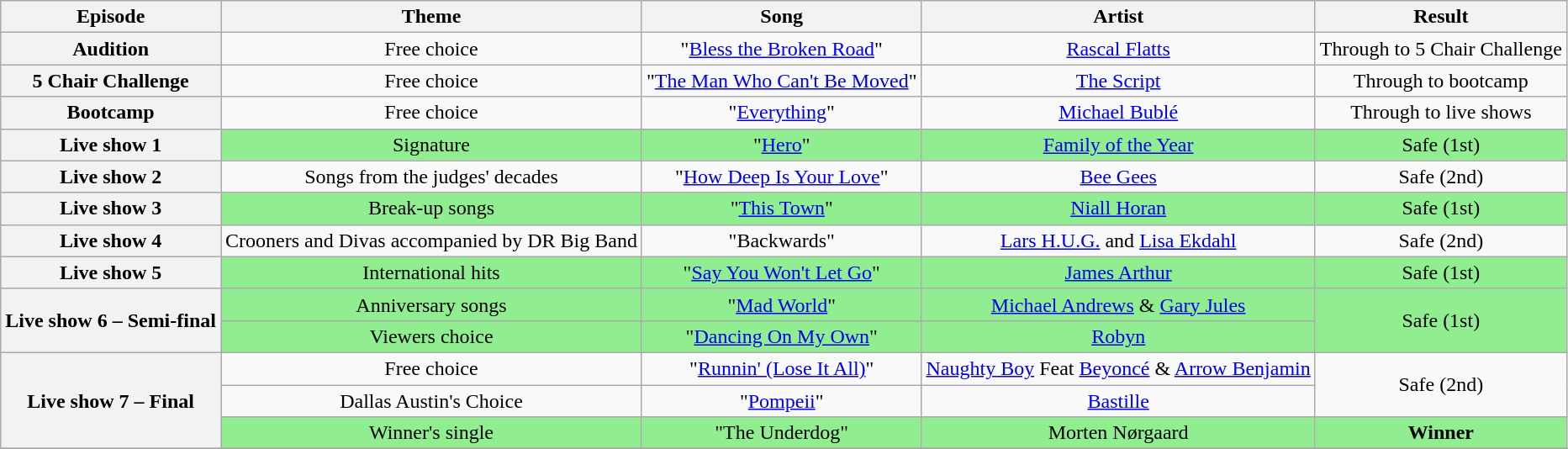<table class="wikitable" style="text-align:center;">
<tr>
<th scope="col">Episode</th>
<th scope="col">Theme</th>
<th scope="col">Song</th>
<th scope="col">Artist</th>
<th scope="col">Result</th>
</tr>
<tr>
<th scope="row">Audition</th>
<td>Free choice</td>
<td>"<a href='#'>Bless the Broken Road</a>"</td>
<td><a href='#'>Rascal Flatts</a></td>
<td>Through to 5 Chair Challenge</td>
</tr>
<tr>
<th scope="row">5 Chair Challenge</th>
<td>Free choice</td>
<td>"<a href='#'>The Man Who Can't Be Moved</a>"</td>
<td><a href='#'>The Script</a></td>
<td>Through to bootcamp</td>
</tr>
<tr>
<th scope="row">Bootcamp</th>
<td>Free choice</td>
<td>"<a href='#'>Everything</a>"</td>
<td><a href='#'>Michael Bublé</a></td>
<td>Through to live shows</td>
</tr>
<tr bgcolor=lightgreen>
<th scope="row">Live show 1</th>
<td>Signature</td>
<td>"<a href='#'>Hero</a>"</td>
<td><a href='#'>Family of the Year</a></td>
<td>Safe (1st)</td>
</tr>
<tr>
<th scope="row">Live show 2</th>
<td>Songs from the judges' decades</td>
<td>"<a href='#'>How Deep Is Your Love</a>"</td>
<td><a href='#'>Bee Gees</a></td>
<td>Safe (2nd)</td>
</tr>
<tr bgcolor=lightgreen>
<th scope="row">Live show 3</th>
<td>Break-up songs</td>
<td>"<a href='#'>This Town</a>"</td>
<td><a href='#'>Niall Horan</a></td>
<td>Safe (1st)</td>
</tr>
<tr>
<th scope="row">Live show 4</th>
<td>Crooners and Divas accompanied by DR Big Band</td>
<td>"Backwards"</td>
<td><a href='#'>Lars H.U.G.</a> and <a href='#'>Lisa Ekdahl</a></td>
<td>Safe (2nd)</td>
</tr>
<tr bgcolor=lightgreen>
<th scope="row">Live show 5</th>
<td>International hits</td>
<td>"<a href='#'>Say You Won't Let Go</a>"</td>
<td><a href='#'>James Arthur</a></td>
<td>Safe (1st)</td>
</tr>
<tr bgcolor=lightgreen>
<th scope="row" rowspan="2">Live show 6 – Semi-final</th>
<td>Anniversary songs</td>
<td>"<a href='#'>Mad World</a>"</td>
<td><a href='#'>Michael Andrews</a> & <a href='#'>Gary Jules</a></td>
<td rowspan="2">Safe (1st)</td>
</tr>
<tr bgcolor=lightgreen>
<td>Viewers choice</td>
<td>"<a href='#'>Dancing On My Own</a>"</td>
<td><a href='#'>Robyn</a></td>
</tr>
<tr>
<th scope="row" rowspan="3">Live show 7 – Final</th>
<td>Free choice</td>
<td>"<a href='#'>Runnin' (Lose It All)</a>"</td>
<td><a href='#'>Naughty Boy</a> Feat <a href='#'>Beyoncé</a> & <a href='#'>Arrow Benjamin</a></td>
<td rowspan="2">Safe (2nd)</td>
</tr>
<tr>
<td>Dallas Austin's Choice</td>
<td>"<a href='#'>Pompeii</a>"</td>
<td><a href='#'>Bastille</a></td>
</tr>
<tr bgcolor=lightgreen>
<td>Winner's single</td>
<td>"The Underdog"</td>
<td>Morten Nørgaard</td>
<td><strong>Winner</strong></td>
</tr>
<tr>
</tr>
</table>
